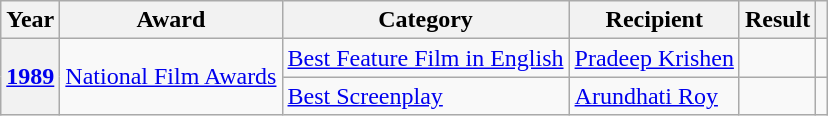<table class="wikitable plainrowheaders sortable">
<tr>
<th scope="col">Year</th>
<th scope="col">Award</th>
<th scope="col">Category</th>
<th scope="col">Recipient</th>
<th scope="col">Result</th>
<th scope="col" class="unsortable"></th>
</tr>
<tr>
<th rowspan="2" scope="row"><a href='#'>1989</a></th>
<td rowspan="2" scope="row"><a href='#'>National Film Awards</a></td>
<td><a href='#'>Best Feature Film in English</a></td>
<td><a href='#'>Pradeep Krishen</a></td>
<td></td>
<td></td>
</tr>
<tr>
<td><a href='#'>Best Screenplay</a></td>
<td><a href='#'>Arundhati Roy</a></td>
<td></td>
<td></td>
</tr>
</table>
